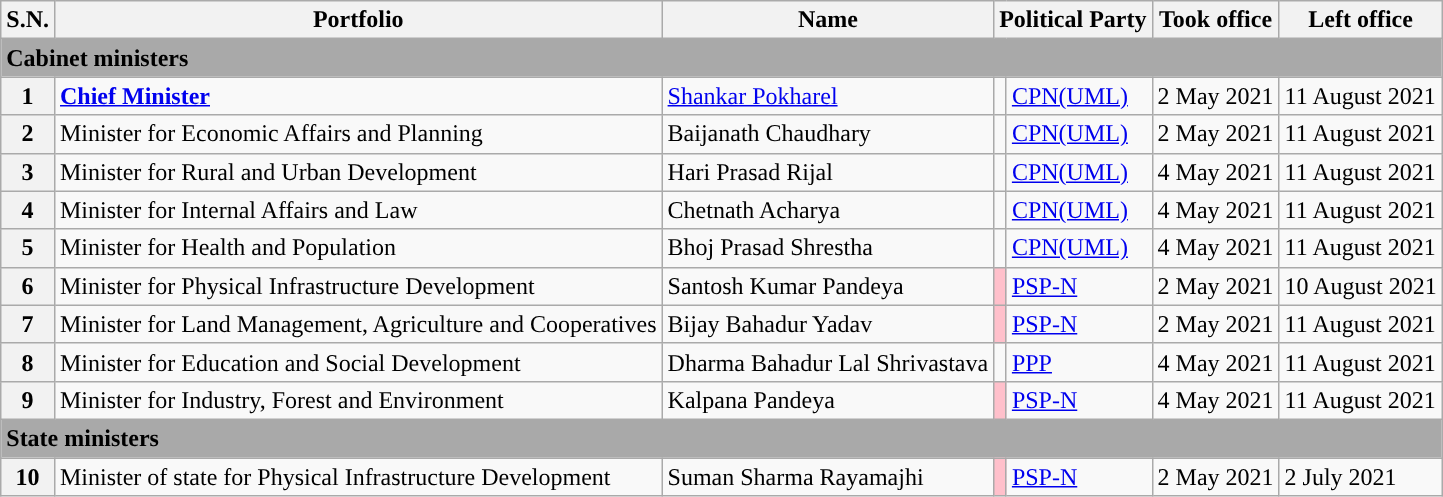<table class="wikitable">
<tr>
<th>S.N.</th>
<th>Portfolio</th>
<th>Name<br></th>
<th colspan="2">Political Party</th>
<th>Took office</th>
<th>Left office</th>
</tr>
<tr>
<td colspan="7" bgcolor="darkgrey"><strong>Cabinet ministers</strong></td>
</tr>
<tr>
<th>1</th>
<td><strong><a href='#'>Chief Minister</a><br></strong></td>
<td><a href='#'>Shankar Pokharel</a></td>
<td></td>
<td><a href='#'>CPN(UML)</a></td>
<td>2 May 2021</td>
<td>11 August 2021</td>
</tr>
<tr>
<th>2</th>
<td>Minister for Economic Affairs and Planning</td>
<td>Baijanath Chaudhary</td>
<td></td>
<td><a href='#'>CPN(UML)</a></td>
<td>2 May 2021</td>
<td>11 August 2021</td>
</tr>
<tr>
<th>3</th>
<td>Minister for Rural and Urban Development</td>
<td>Hari Prasad Rijal</td>
<td></td>
<td><a href='#'>CPN(UML)</a></td>
<td>4 May 2021</td>
<td>11 August 2021</td>
</tr>
<tr>
<th>4</th>
<td>Minister for Internal Affairs and Law</td>
<td>Chetnath Acharya</td>
<td></td>
<td><a href='#'>CPN(UML)</a></td>
<td>4 May 2021</td>
<td>11 August 2021</td>
</tr>
<tr>
<th>5</th>
<td>Minister for Health and Population</td>
<td>Bhoj Prasad Shrestha</td>
<td></td>
<td><a href='#'>CPN(UML)</a></td>
<td>4 May 2021</td>
<td>11 August 2021</td>
</tr>
<tr>
<th>6</th>
<td>Minister for Physical Infrastructure Development</td>
<td>Santosh Kumar Pandeya</td>
<td bgcolor="FFC0CB"></td>
<td><a href='#'>PSP-N</a></td>
<td>2 May 2021</td>
<td>10 August 2021</td>
</tr>
<tr>
<th>7</th>
<td>Minister for Land Management, Agriculture and Cooperatives</td>
<td>Bijay Bahadur Yadav</td>
<td bgcolor="FFC0CB"></td>
<td><a href='#'>PSP-N</a></td>
<td>2 May 2021</td>
<td>11 August 2021</td>
</tr>
<tr>
<th>8</th>
<td>Minister for Education and Social Development</td>
<td>Dharma Bahadur Lal Shrivastava</td>
<td></td>
<td><a href='#'>PPP</a></td>
<td>4 May 2021</td>
<td>11 August 2021</td>
</tr>
<tr>
<th>9</th>
<td>Minister for Industry, Forest and Environment</td>
<td>Kalpana Pandeya</td>
<td bgcolor="FFC0CB"></td>
<td><a href='#'>PSP-N</a></td>
<td>4 May 2021</td>
<td>11 August 2021</td>
</tr>
<tr>
<td colspan="7" bgcolor="darkgrey"><strong>State ministers</strong></td>
</tr>
<tr>
<th>10</th>
<td>Minister of state for Physical Infrastructure Development</td>
<td>Suman Sharma Rayamajhi</td>
<td bgcolor="FFC0CB"></td>
<td><a href='#'>PSP-N</a></td>
<td>2 May 2021</td>
<td>2 July 2021</td>
</tr>
</table>
